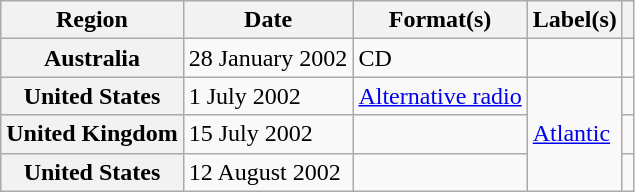<table class="wikitable plainrowheaders">
<tr>
<th scope="col">Region</th>
<th scope="col">Date</th>
<th scope="col">Format(s)</th>
<th scope="col">Label(s)</th>
<th scope="col"></th>
</tr>
<tr>
<th scope="row">Australia</th>
<td>28 January 2002</td>
<td>CD</td>
<td></td>
<td align="center"></td>
</tr>
<tr>
<th scope="row">United States</th>
<td>1 July 2002</td>
<td><a href='#'>Alternative radio</a></td>
<td rowspan="3"><a href='#'>Atlantic</a></td>
<td align="center"></td>
</tr>
<tr>
<th scope="row">United Kingdom</th>
<td>15 July 2002</td>
<td></td>
<td align="center"></td>
</tr>
<tr>
<th scope="row">United States</th>
<td>12 August 2002</td>
<td></td>
<td align="center"></td>
</tr>
</table>
